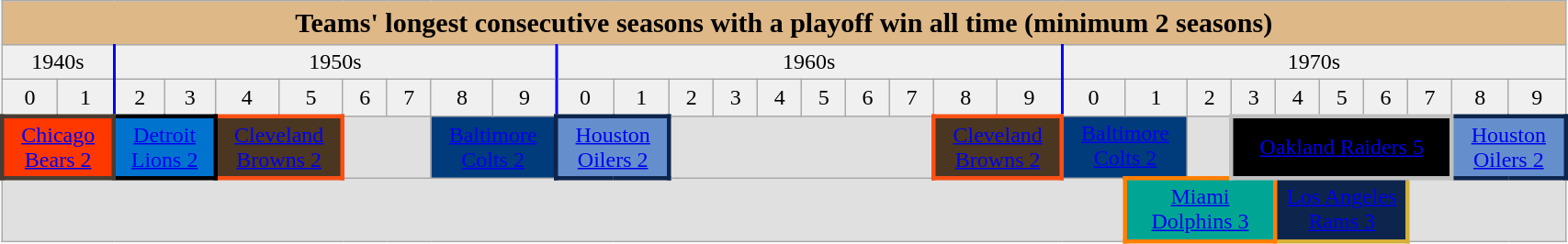<table class="wikitable" style="text-align:center" width=90%>
<tr>
<th colspan="30" style="width:80%; text-align:center; font-size:125%; background:#deb887;">Teams' longest consecutive seasons with a playoff win all time (minimum 2 seasons)</th>
</tr>
<tr style="background:#f0f0f0;">
<td colspan="2" style="width:9%; border-right:2px solid blue;">1940s</td>
<td colspan="8" style="width:9%; border-right:2px solid blue;">1950s</td>
<td colspan="10" style="width:9%; border-right:2px solid blue;">1960s</td>
<td colspan="10" width=9%>1970s</td>
</tr>
<tr style="background:#f0f0f0;">
<td width=2%>0</td>
<td style="width:2%; border-right:2px solid blue;">1</td>
<td width=2%>2</td>
<td width=2%>3</td>
<td width=2%>4</td>
<td width=2%>5</td>
<td width=2%>6</td>
<td width=2%>7</td>
<td width=2%>8</td>
<td style="width:2%; border-right:2px solid blue;">9</td>
<td width=2%>0</td>
<td width=2%>1</td>
<td width=2%>2</td>
<td width=2%>3</td>
<td width=2%>4</td>
<td width=2%>5</td>
<td width=2%>6</td>
<td width=2%>7</td>
<td width=2%>8</td>
<td style="width:2%; border-right:2px solid blue;">9</td>
<td width=2%>0</td>
<td width=2%>1</td>
<td width=2%>2</td>
<td width=2%>3</td>
<td width=2%>4</td>
<td width=2%>5</td>
<td width=2%>6</td>
<td width=2%>7</td>
<td width=2%>8</td>
<td width=2%>9</td>
</tr>
<tr style="background:#e0e0e0;">
<td colspan="2" style="border: 3px solid #483C32;background:#FF3800"><a href='#'><span>Chicago Bears 2</span></a></td>
<td colspan="2" style="border: 3px solid #000000;background:#0073CF"><a href='#'><span>Detroit Lions 2</span></a></td>
<td colspan="2" style="border: 3px solid #FB4F14;background:#4B3621"><a href='#'><span>Cleveland Browns 2</span></a></td>
<td colspan="2"></td>
<td colspan="2" style="background:#003b7b"><a href='#'><span>Baltimore Colts 2</span></a></td>
<td colspan="2" style="border: 3px solid #0d254c;background:#648fcc"><a href='#'><span>Houston Oilers 2</span></a></td>
<td colspan="6"></td>
<td colspan="2" style="border: 3px solid #FB4F14;background:#4B3621"><a href='#'><span>Cleveland Browns 2</span></a></td>
<td colspan="2" style="background:#003b7b"><a href='#'><span>Baltimore Colts 2</span></a></td>
<td colspan="1"></td>
<td colspan="5" style="border: 3px solid silver;background:#000000"><a href='#'><span>Oakland Raiders 5</span></a></td>
<td colspan="2" style="border: 3px solid #0d254c;background:#648fcc"><a href='#'><span>Houston Oilers 2</span></a></td>
</tr>
<tr style="background:#e0e0e0;">
<td colspan="21"></td>
<td colspan="3" style="border: 3px solid #FF7F00;background:#00A693"><a href='#'><span>Miami Dolphins 3</span></a></td>
<td colspan="3" style="border: 3px solid #D4AF37;background-color: #0d254c"><a href='#'><span>Los Angeles Rams 3</span></a></td>
<td colspan="3"></td>
</tr>
</table>
